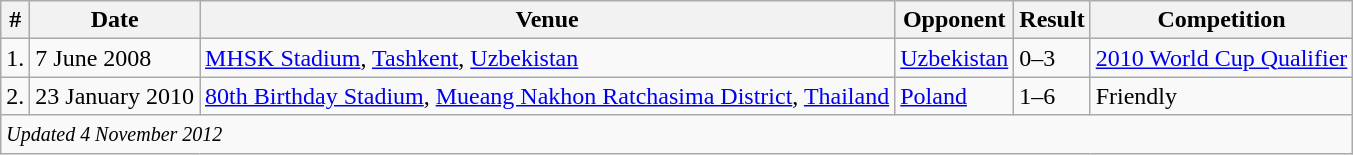<table class="wikitable">
<tr>
<th>#</th>
<th>Date</th>
<th>Venue</th>
<th>Opponent</th>
<th>Result</th>
<th>Competition</th>
</tr>
<tr>
<td>1.</td>
<td>7 June 2008</td>
<td><a href='#'>MHSK Stadium</a>, <a href='#'>Tashkent</a>, <a href='#'>Uzbekistan</a></td>
<td> <a href='#'>Uzbekistan</a></td>
<td>0–3</td>
<td><a href='#'>2010 World Cup Qualifier</a></td>
</tr>
<tr>
<td>2.</td>
<td>23 January 2010</td>
<td><a href='#'>80th Birthday Stadium</a>, <a href='#'>Mueang Nakhon Ratchasima District</a>, <a href='#'>Thailand</a></td>
<td> <a href='#'>Poland</a></td>
<td>1–6</td>
<td>Friendly</td>
</tr>
<tr>
<td colspan="12"><small><em>Updated 4 November 2012</em></small></td>
</tr>
</table>
